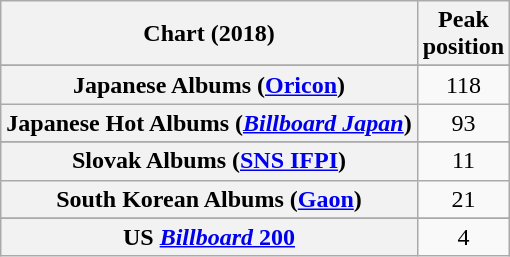<table class="wikitable sortable plainrowheaders" style="text-align:center">
<tr>
<th scope="col">Chart (2018)</th>
<th scope="col">Peak<br>position</th>
</tr>
<tr>
</tr>
<tr>
</tr>
<tr>
</tr>
<tr>
</tr>
<tr>
</tr>
<tr>
</tr>
<tr>
</tr>
<tr>
</tr>
<tr>
</tr>
<tr>
</tr>
<tr>
</tr>
<tr>
</tr>
<tr>
</tr>
<tr>
<th scope="row">Japanese Albums (<a href='#'>Oricon</a>)</th>
<td>118</td>
</tr>
<tr>
<th scope="row">Japanese Hot Albums (<em><a href='#'>Billboard Japan</a></em>)</th>
<td>93</td>
</tr>
<tr>
</tr>
<tr>
</tr>
<tr>
</tr>
<tr>
</tr>
<tr>
</tr>
<tr>
<th scope="row">Slovak Albums (<a href='#'>SNS IFPI</a>)</th>
<td>11</td>
</tr>
<tr>
<th scope="row">South Korean Albums (<a href='#'>Gaon</a>)</th>
<td>21</td>
</tr>
<tr>
</tr>
<tr>
</tr>
<tr>
</tr>
<tr>
</tr>
<tr>
<th scope="row">US <a href='#'><em>Billboard</em> 200</a></th>
<td>4</td>
</tr>
</table>
